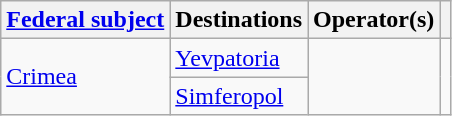<table class="wikitable">
<tr>
<th><a href='#'>Federal subject</a></th>
<th>Destinations</th>
<th>Operator(s)</th>
<th></th>
</tr>
<tr>
<td rowspan="5">  <a href='#'>Crimea</a></td>
<td><a href='#'>Yevpatoria</a></td>
<td rowspan="2"></td>
<td rowspan="2"></td>
</tr>
<tr>
<td><a href='#'>Simferopol</a></td>
</tr>
</table>
